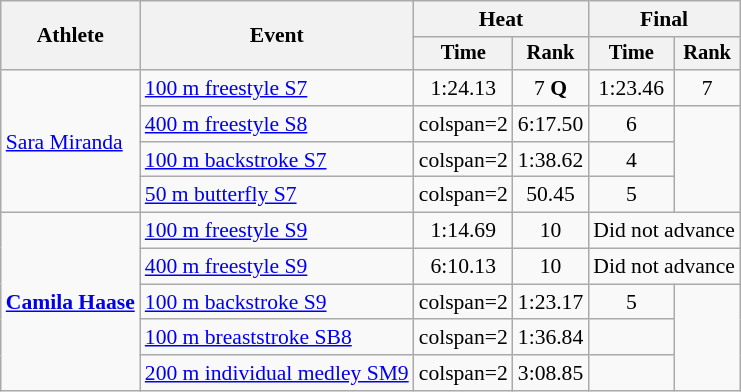<table class=wikitable style=font-size:90%;text-align:center>
<tr>
<th rowspan=2>Athlete</th>
<th rowspan=2>Event</th>
<th colspan=2>Heat</th>
<th colspan=2>Final</th>
</tr>
<tr style=font-size:95%>
<th>Time</th>
<th>Rank</th>
<th>Time</th>
<th>Rank</th>
</tr>
<tr align=center>
<td align=left rowspan=4><a href='#'>Sara Miranda</a></td>
<td align=left><a href='#'>100 m freestyle S7</a></td>
<td>1:24.13</td>
<td>7 <strong>Q</strong></td>
<td>1:23.46</td>
<td>7</td>
</tr>
<tr align=center>
<td align=left><a href='#'>400 m freestyle S8</a></td>
<td>colspan=2 </td>
<td>6:17.50</td>
<td>6</td>
</tr>
<tr align=center>
<td align=left><a href='#'>100 m backstroke S7</a></td>
<td>colspan=2 </td>
<td>1:38.62</td>
<td>4</td>
</tr>
<tr align=center>
<td align=left><a href='#'>50 m butterfly S7</a></td>
<td>colspan=2 </td>
<td>50.45</td>
<td>5</td>
</tr>
<tr align=center>
<td align=left rowspan=5><strong><a href='#'>Camila Haase</a></strong></td>
<td align=left><a href='#'>100 m freestyle S9</a></td>
<td>1:14.69</td>
<td>10</td>
<td colspan=2>Did not advance</td>
</tr>
<tr align=center>
<td align=left><a href='#'>400 m freestyle S9</a></td>
<td>6:10.13</td>
<td>10</td>
<td colspan=2>Did not advance</td>
</tr>
<tr align=center>
<td align=left><a href='#'>100 m backstroke S9</a></td>
<td>colspan=2 </td>
<td>1:23.17</td>
<td>5</td>
</tr>
<tr align=center>
<td align=left><a href='#'>100 m breaststroke SB8</a></td>
<td>colspan=2 </td>
<td>1:36.84</td>
<td></td>
</tr>
<tr align=center>
<td align=left><a href='#'>200 m individual medley SM9</a></td>
<td>colspan=2 </td>
<td>3:08.85</td>
<td></td>
</tr>
</table>
